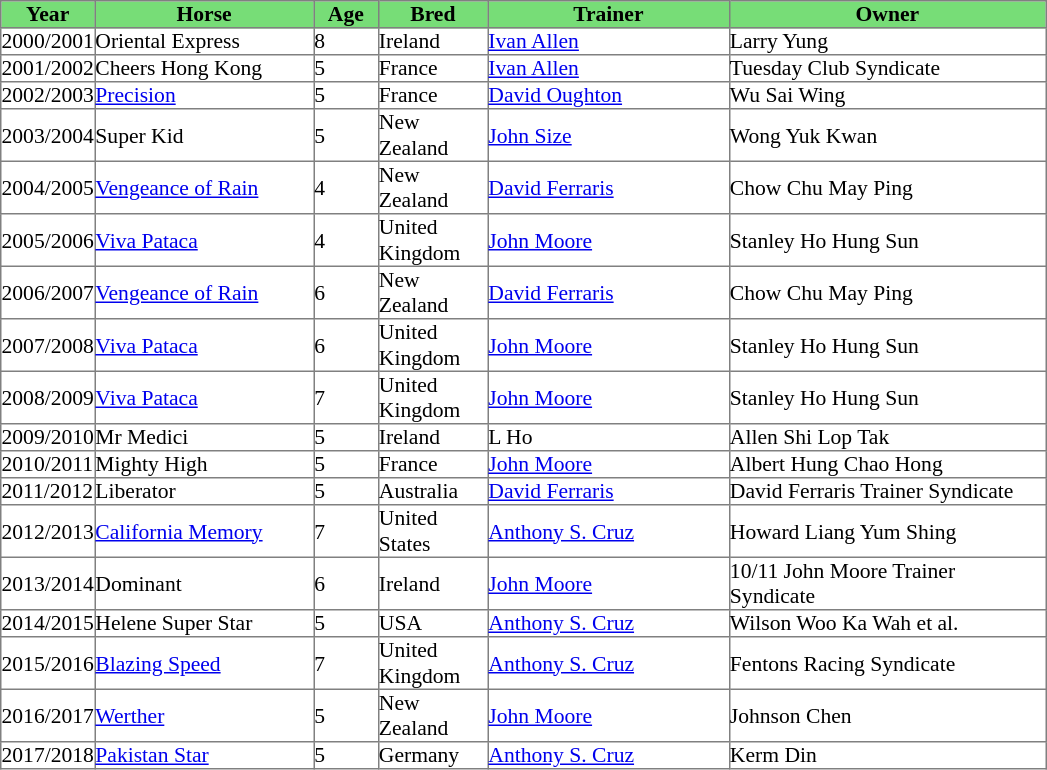<table class = "sortable" | border="1" cellpadding="0" style="border-collapse: collapse; font-size:90%">
<tr bgcolor="#77dd77" align="center">
<th width="42px"><strong>Year</strong><br></th>
<th width="145px"><strong>Horse</strong><br></th>
<th width="42px"><strong>Age</strong></th>
<th width="72px"><strong>Bred</strong></th>
<th width="160px"><strong>Trainer</strong><br></th>
<th width="210px"><strong>Owner</strong><br></th>
</tr>
<tr>
<td>2000/2001</td>
<td>Oriental Express</td>
<td>8</td>
<td>Ireland</td>
<td><a href='#'>Ivan Allen</a></td>
<td>Larry Yung</td>
</tr>
<tr>
<td>2001/2002</td>
<td>Cheers Hong Kong</td>
<td>5</td>
<td>France</td>
<td><a href='#'>Ivan Allen</a></td>
<td>Tuesday Club Syndicate</td>
</tr>
<tr>
<td>2002/2003</td>
<td><a href='#'>Precision</a></td>
<td>5</td>
<td>France</td>
<td><a href='#'>David Oughton</a></td>
<td>Wu Sai Wing</td>
</tr>
<tr>
<td>2003/2004</td>
<td>Super Kid</td>
<td>5</td>
<td>New Zealand</td>
<td><a href='#'>John Size</a></td>
<td>Wong Yuk Kwan</td>
</tr>
<tr>
<td>2004/2005</td>
<td><a href='#'>Vengeance of Rain</a></td>
<td>4</td>
<td>New Zealand</td>
<td><a href='#'>David Ferraris</a></td>
<td>Chow Chu May Ping</td>
</tr>
<tr>
<td>2005/2006</td>
<td><a href='#'>Viva Pataca</a></td>
<td>4</td>
<td>United Kingdom</td>
<td><a href='#'>John Moore</a></td>
<td>Stanley Ho Hung Sun</td>
</tr>
<tr>
<td>2006/2007</td>
<td><a href='#'>Vengeance of Rain</a></td>
<td>6</td>
<td>New Zealand</td>
<td><a href='#'>David Ferraris</a></td>
<td>Chow Chu May Ping</td>
</tr>
<tr>
<td>2007/2008</td>
<td><a href='#'>Viva Pataca</a></td>
<td>6</td>
<td>United Kingdom</td>
<td><a href='#'>John Moore</a></td>
<td>Stanley Ho Hung Sun</td>
</tr>
<tr>
<td>2008/2009</td>
<td><a href='#'>Viva Pataca</a></td>
<td>7</td>
<td>United Kingdom</td>
<td><a href='#'>John Moore</a></td>
<td>Stanley Ho Hung Sun</td>
</tr>
<tr>
<td>2009/2010</td>
<td>Mr Medici</td>
<td>5</td>
<td>Ireland</td>
<td>L Ho</td>
<td>Allen Shi Lop Tak</td>
</tr>
<tr>
<td>2010/2011</td>
<td>Mighty High</td>
<td>5</td>
<td>France</td>
<td><a href='#'>John Moore</a></td>
<td>Albert Hung Chao Hong</td>
</tr>
<tr>
<td>2011/2012</td>
<td>Liberator</td>
<td>5</td>
<td>Australia</td>
<td><a href='#'>David Ferraris</a></td>
<td>David Ferraris Trainer Syndicate</td>
</tr>
<tr>
<td>2012/2013</td>
<td><a href='#'>California Memory</a></td>
<td>7</td>
<td>United States</td>
<td><a href='#'>Anthony S. Cruz</a></td>
<td>Howard Liang Yum Shing</td>
</tr>
<tr>
<td>2013/2014</td>
<td>Dominant</td>
<td>6</td>
<td>Ireland</td>
<td><a href='#'>John Moore</a></td>
<td>10/11 John Moore Trainer Syndicate</td>
</tr>
<tr>
<td>2014/2015</td>
<td>Helene Super Star</td>
<td>5</td>
<td>USA</td>
<td><a href='#'>Anthony S. Cruz</a></td>
<td>Wilson Woo Ka Wah et al.</td>
</tr>
<tr>
<td>2015/2016</td>
<td><a href='#'>Blazing Speed</a></td>
<td>7</td>
<td>United Kingdom</td>
<td><a href='#'>Anthony S. Cruz</a></td>
<td>Fentons Racing Syndicate</td>
</tr>
<tr>
<td>2016/2017</td>
<td><a href='#'>Werther</a></td>
<td>5</td>
<td>New Zealand</td>
<td><a href='#'>John Moore</a></td>
<td>Johnson Chen</td>
</tr>
<tr>
<td>2017/2018</td>
<td><a href='#'>Pakistan Star</a></td>
<td>5</td>
<td>Germany</td>
<td><a href='#'>Anthony S. Cruz</a></td>
<td>Kerm Din</td>
</tr>
</table>
